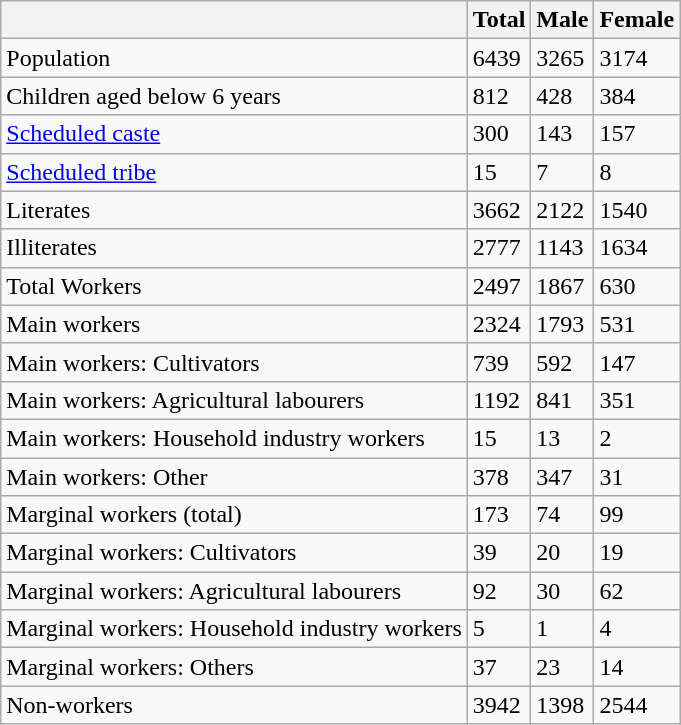<table class="wikitable sortable">
<tr>
<th></th>
<th>Total</th>
<th>Male</th>
<th>Female</th>
</tr>
<tr>
<td>Population</td>
<td>6439</td>
<td>3265</td>
<td>3174</td>
</tr>
<tr>
<td>Children aged below 6 years</td>
<td>812</td>
<td>428</td>
<td>384</td>
</tr>
<tr>
<td><a href='#'>Scheduled caste</a></td>
<td>300</td>
<td>143</td>
<td>157</td>
</tr>
<tr>
<td><a href='#'>Scheduled tribe</a></td>
<td>15</td>
<td>7</td>
<td>8</td>
</tr>
<tr>
<td>Literates</td>
<td>3662</td>
<td>2122</td>
<td>1540</td>
</tr>
<tr>
<td>Illiterates</td>
<td>2777</td>
<td>1143</td>
<td>1634</td>
</tr>
<tr>
<td>Total Workers</td>
<td>2497</td>
<td>1867</td>
<td>630</td>
</tr>
<tr>
<td>Main workers</td>
<td>2324</td>
<td>1793</td>
<td>531</td>
</tr>
<tr>
<td>Main workers: Cultivators</td>
<td>739</td>
<td>592</td>
<td>147</td>
</tr>
<tr>
<td>Main workers: Agricultural labourers</td>
<td>1192</td>
<td>841</td>
<td>351</td>
</tr>
<tr>
<td>Main workers: Household industry workers</td>
<td>15</td>
<td>13</td>
<td>2</td>
</tr>
<tr>
<td>Main workers: Other</td>
<td>378</td>
<td>347</td>
<td>31</td>
</tr>
<tr>
<td>Marginal workers (total)</td>
<td>173</td>
<td>74</td>
<td>99</td>
</tr>
<tr>
<td>Marginal workers: Cultivators</td>
<td>39</td>
<td>20</td>
<td>19</td>
</tr>
<tr>
<td>Marginal workers: Agricultural labourers</td>
<td>92</td>
<td>30</td>
<td>62</td>
</tr>
<tr>
<td>Marginal workers: Household industry workers</td>
<td>5</td>
<td>1</td>
<td>4</td>
</tr>
<tr>
<td>Marginal workers: Others</td>
<td>37</td>
<td>23</td>
<td>14</td>
</tr>
<tr>
<td>Non-workers</td>
<td>3942</td>
<td>1398</td>
<td>2544</td>
</tr>
</table>
